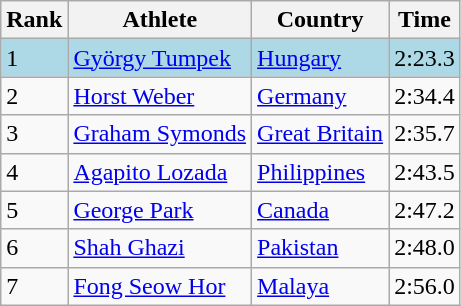<table class="wikitable">
<tr>
<th>Rank</th>
<th>Athlete</th>
<th>Country</th>
<th>Time</th>
</tr>
<tr bgcolor=lightblue>
<td>1</td>
<td><a href='#'>György Tumpek</a></td>
<td><a href='#'>Hungary</a></td>
<td>2:23.3</td>
</tr>
<tr>
<td>2</td>
<td><a href='#'>Horst Weber</a></td>
<td><a href='#'>Germany</a></td>
<td>2:34.4</td>
</tr>
<tr>
<td>3</td>
<td><a href='#'>Graham Symonds</a></td>
<td><a href='#'>Great Britain</a></td>
<td>2:35.7</td>
</tr>
<tr>
<td>4</td>
<td><a href='#'>Agapito Lozada</a></td>
<td><a href='#'>Philippines</a></td>
<td>2:43.5</td>
</tr>
<tr>
<td>5</td>
<td><a href='#'>George Park</a></td>
<td><a href='#'>Canada</a></td>
<td>2:47.2</td>
</tr>
<tr>
<td>6</td>
<td><a href='#'>Shah Ghazi</a></td>
<td><a href='#'>Pakistan</a></td>
<td>2:48.0</td>
</tr>
<tr>
<td>7</td>
<td><a href='#'>Fong Seow Hor</a></td>
<td><a href='#'>Malaya</a></td>
<td>2:56.0</td>
</tr>
</table>
